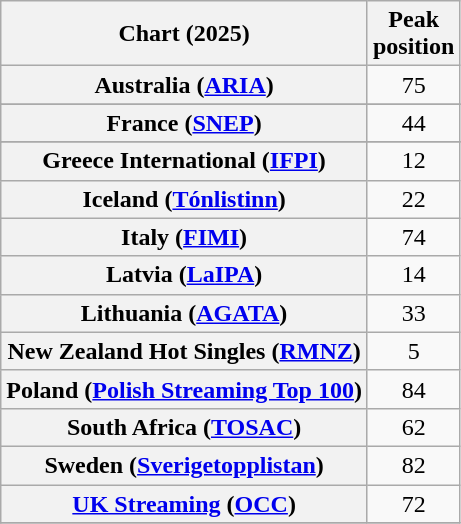<table class="wikitable sortable plainrowheaders" style="text-align:center">
<tr>
<th scope="col">Chart (2025)</th>
<th scope="col">Peak<br>position</th>
</tr>
<tr>
<th scope="row">Australia (<a href='#'>ARIA</a>)</th>
<td>75</td>
</tr>
<tr>
</tr>
<tr>
<th scope="row">France (<a href='#'>SNEP</a>)</th>
<td>44</td>
</tr>
<tr>
</tr>
<tr>
<th scope="row">Greece International (<a href='#'>IFPI</a>)</th>
<td>12</td>
</tr>
<tr>
<th scope="row">Iceland (<a href='#'>Tónlistinn</a>)</th>
<td>22</td>
</tr>
<tr>
<th scope="row">Italy (<a href='#'>FIMI</a>)</th>
<td>74</td>
</tr>
<tr>
<th scope="row">Latvia (<a href='#'>LaIPA</a>)</th>
<td>14</td>
</tr>
<tr>
<th scope="row">Lithuania (<a href='#'>AGATA</a>)</th>
<td>33</td>
</tr>
<tr>
<th scope="row">New Zealand Hot Singles (<a href='#'>RMNZ</a>)</th>
<td>5</td>
</tr>
<tr>
<th scope="row">Poland (<a href='#'>Polish Streaming Top 100</a>)</th>
<td>84</td>
</tr>
<tr>
<th scope="row">South Africa (<a href='#'>TOSAC</a>)</th>
<td>62</td>
</tr>
<tr>
<th scope="row">Sweden (<a href='#'>Sverigetopplistan</a>)</th>
<td>82</td>
</tr>
<tr>
<th scope="row"><a href='#'>UK Streaming</a> (<a href='#'>OCC</a>)</th>
<td>72</td>
</tr>
<tr>
</tr>
</table>
